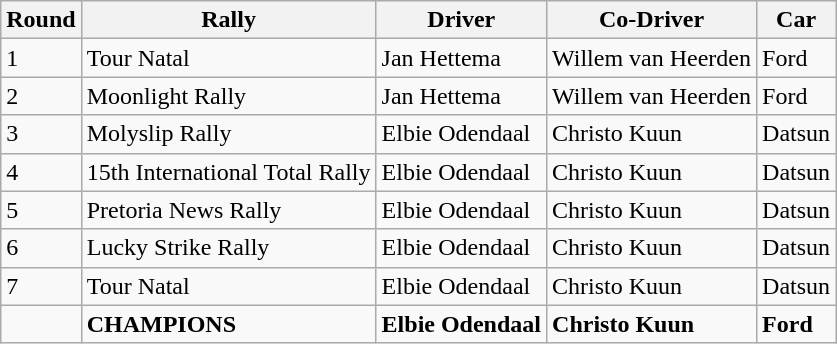<table class="wikitable">
<tr>
<th>Round</th>
<th>Rally</th>
<th>Driver</th>
<th>Co-Driver</th>
<th>Car</th>
</tr>
<tr>
<td>1</td>
<td>Tour Natal</td>
<td>Jan Hettema</td>
<td>Willem van Heerden</td>
<td>Ford</td>
</tr>
<tr>
<td>2</td>
<td>Moonlight Rally</td>
<td>Jan Hettema</td>
<td>Willem van Heerden</td>
<td>Ford</td>
</tr>
<tr>
<td>3</td>
<td>Molyslip Rally</td>
<td>Elbie Odendaal</td>
<td>Christo Kuun</td>
<td>Datsun</td>
</tr>
<tr>
<td>4</td>
<td>15th International Total Rally</td>
<td>Elbie Odendaal</td>
<td>Christo Kuun</td>
<td>Datsun</td>
</tr>
<tr>
<td>5</td>
<td>Pretoria News Rally</td>
<td>Elbie Odendaal</td>
<td>Christo Kuun</td>
<td>Datsun</td>
</tr>
<tr>
<td>6</td>
<td>Lucky Strike Rally</td>
<td>Elbie Odendaal</td>
<td>Christo Kuun</td>
<td>Datsun</td>
</tr>
<tr>
<td>7</td>
<td>Tour Natal</td>
<td>Elbie Odendaal</td>
<td>Christo Kuun</td>
<td>Datsun</td>
</tr>
<tr>
<td></td>
<td><strong>CHAMPIONS</strong></td>
<td><strong>Elbie Odendaal</strong></td>
<td><strong>Christo Kuun</strong></td>
<td><strong>Ford</strong></td>
</tr>
</table>
